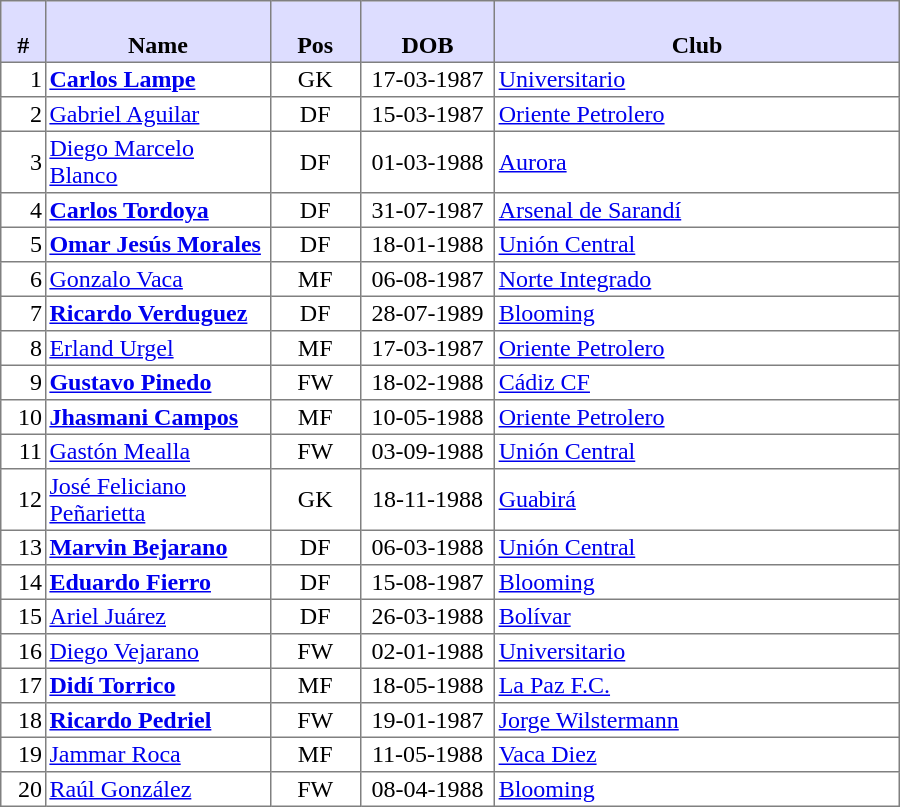<table style=border-collapse:collapse border=1 cellspacing=0 cellpadding=2 width=600>
<tr>
<th bgcolor="#DDDDFF" width="5%"><br> # </th>
<th bgcolor="#DDDDFF" width="25%"><br>Name</th>
<th bgcolor="#DDDDFF" width="10%"><br>Pos</th>
<th bgcolor="#DDDDFF" width="15%"><br>DOB</th>
<th bgcolor="#DDDDFF" width="45%"><br>Club</th>
</tr>
<tr>
<td align=right>1</td>
<td><strong><a href='#'>Carlos Lampe</a></strong></td>
<td align=center>GK</td>
<td align=center>17-03-1987</td>
<td><a href='#'>Universitario</a> </td>
</tr>
<tr>
<td align=right>2</td>
<td><a href='#'>Gabriel Aguilar</a></td>
<td align=center>DF</td>
<td align=center>15-03-1987</td>
<td><a href='#'>Oriente Petrolero</a> </td>
</tr>
<tr>
<td align=right>3</td>
<td><a href='#'>Diego Marcelo Blanco</a></td>
<td align=center>DF</td>
<td align=center>01-03-1988</td>
<td><a href='#'>Aurora</a> </td>
</tr>
<tr>
<td align=right>4</td>
<td><strong><a href='#'>Carlos Tordoya</a></strong></td>
<td align=center>DF</td>
<td align=center>31-07-1987</td>
<td><a href='#'>Arsenal de Sarandí</a> </td>
</tr>
<tr>
<td align=right>5</td>
<td><strong><a href='#'>Omar Jesús Morales</a></strong></td>
<td align=center>DF</td>
<td align=center>18-01-1988</td>
<td><a href='#'>Unión Central</a> </td>
</tr>
<tr>
<td align=right>6</td>
<td><a href='#'>Gonzalo Vaca</a></td>
<td align=center>MF</td>
<td align=center>06-08-1987</td>
<td><a href='#'>Norte Integrado</a> </td>
</tr>
<tr>
<td align=right>7</td>
<td><strong><a href='#'>Ricardo Verduguez</a></strong></td>
<td align=center>DF</td>
<td align=center>28-07-1989</td>
<td><a href='#'>Blooming</a> </td>
</tr>
<tr>
<td align=right>8</td>
<td><a href='#'>Erland Urgel</a></td>
<td align=center>MF</td>
<td align=center>17-03-1987</td>
<td><a href='#'>Oriente Petrolero</a> </td>
</tr>
<tr>
<td align=right>9</td>
<td><strong><a href='#'>Gustavo Pinedo</a></strong></td>
<td align=center>FW</td>
<td align=center>18-02-1988</td>
<td><a href='#'>Cádiz CF</a> </td>
</tr>
<tr>
<td align=right>10</td>
<td><strong><a href='#'>Jhasmani Campos</a></strong></td>
<td align=center>MF</td>
<td align=center>10-05-1988</td>
<td><a href='#'>Oriente Petrolero</a> </td>
</tr>
<tr>
<td align=right>11</td>
<td><a href='#'>Gastón Mealla</a></td>
<td align=center>FW</td>
<td align=center>03-09-1988</td>
<td><a href='#'>Unión Central</a> </td>
</tr>
<tr>
<td align=right>12</td>
<td><a href='#'>José Feliciano Peñarietta</a></td>
<td align=center>GK</td>
<td align=center>18-11-1988</td>
<td><a href='#'>Guabirá</a> </td>
</tr>
<tr>
<td align=right>13</td>
<td><strong><a href='#'>Marvin Bejarano</a></strong></td>
<td align=center>DF</td>
<td align=center>06-03-1988</td>
<td><a href='#'>Unión Central</a> </td>
</tr>
<tr>
<td align=right>14</td>
<td><strong><a href='#'>Eduardo Fierro</a></strong></td>
<td align=center>DF</td>
<td align=center>15-08-1987</td>
<td><a href='#'>Blooming</a> </td>
</tr>
<tr>
<td align=right>15</td>
<td><a href='#'>Ariel Juárez</a></td>
<td align=center>DF</td>
<td align=center>26-03-1988</td>
<td><a href='#'>Bolívar</a> </td>
</tr>
<tr>
<td align=right>16</td>
<td><a href='#'>Diego Vejarano</a></td>
<td align=center>FW</td>
<td align=center>02-01-1988</td>
<td><a href='#'>Universitario</a> </td>
</tr>
<tr>
<td align=right>17</td>
<td><strong><a href='#'>Didí Torrico</a></strong></td>
<td align=center>MF</td>
<td align=center>18-05-1988</td>
<td><a href='#'>La Paz F.C.</a> </td>
</tr>
<tr>
<td align=right>18</td>
<td><strong><a href='#'>Ricardo Pedriel</a></strong></td>
<td align=center>FW</td>
<td align=center>19-01-1987</td>
<td><a href='#'>Jorge Wilstermann</a> </td>
</tr>
<tr>
<td align=right>19</td>
<td><a href='#'>Jammar Roca</a></td>
<td align=center>MF</td>
<td align=center>11-05-1988</td>
<td><a href='#'>Vaca Diez</a> </td>
</tr>
<tr>
<td align=right>20</td>
<td><a href='#'>Raúl González</a></td>
<td align=center>FW</td>
<td align=center>08-04-1988</td>
<td><a href='#'>Blooming</a> </td>
</tr>
</table>
